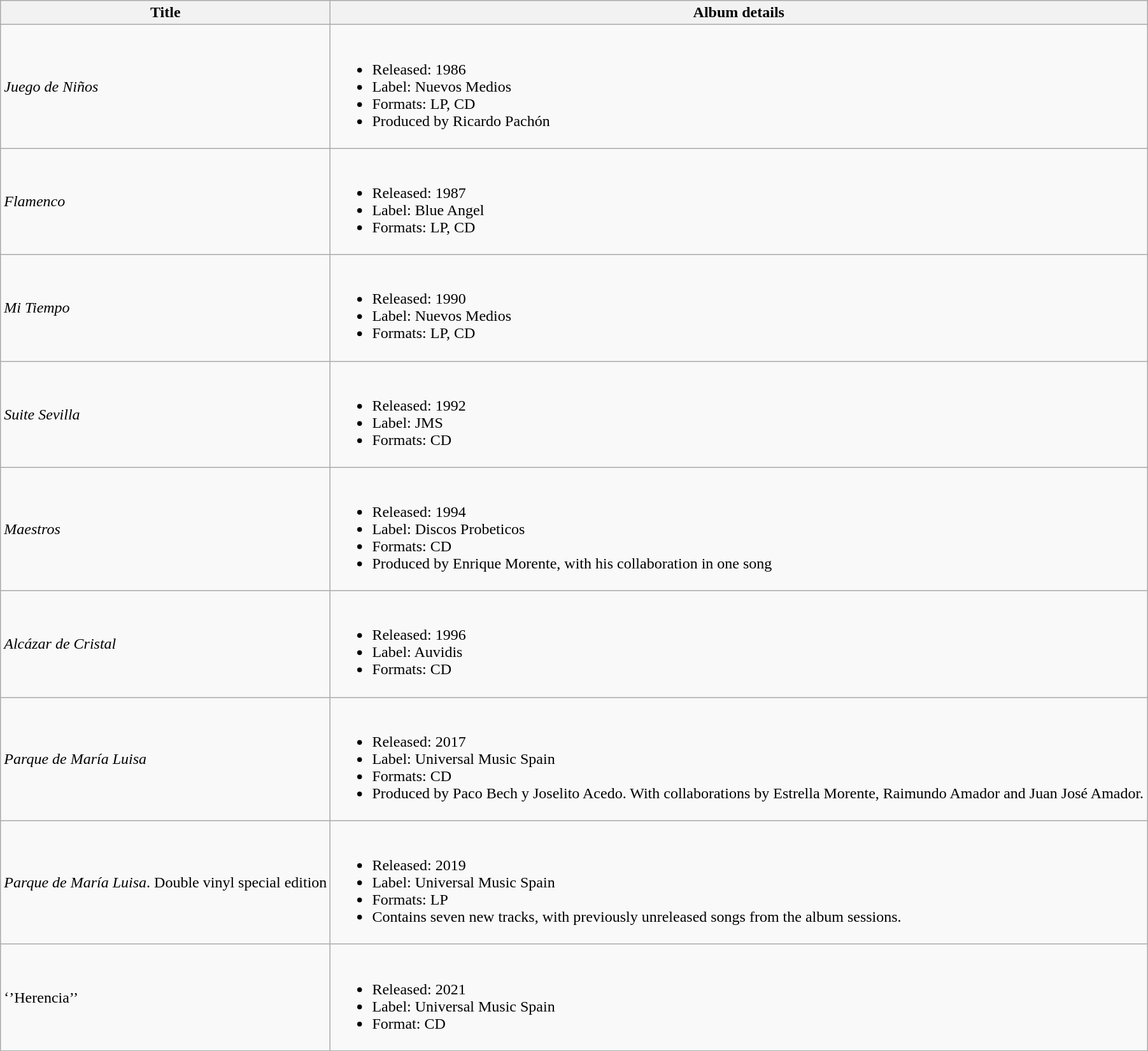<table class="wikitable">
<tr>
<th>Title</th>
<th>Album details</th>
</tr>
<tr>
<td><em>Juego de Niños</em></td>
<td><br><ul><li>Released: 1986</li><li>Label: Nuevos Medios</li><li>Formats: LP, CD</li><li>Produced by Ricardo Pachón</li></ul></td>
</tr>
<tr>
<td><em>Flamenco</em></td>
<td><br><ul><li>Released: 1987</li><li>Label: Blue Angel</li><li>Formats: LP, CD</li></ul></td>
</tr>
<tr>
<td><em>Mi Tiempo</em></td>
<td><br><ul><li>Released: 1990</li><li>Label: Nuevos Medios</li><li>Formats: LP, CD</li></ul></td>
</tr>
<tr>
<td><em>Suite Sevilla</em></td>
<td><br><ul><li>Released: 1992</li><li>Label: JMS</li><li>Formats: CD</li></ul></td>
</tr>
<tr>
<td><em>Maestros</em></td>
<td><br><ul><li>Released: 1994</li><li>Label: Discos Probeticos</li><li>Formats: CD</li><li>Produced by Enrique Morente, with his collaboration in one song</li></ul></td>
</tr>
<tr>
<td><em>Alcázar de Cristal</em></td>
<td><br><ul><li>Released: 1996</li><li>Label: Auvidis</li><li>Formats: CD</li></ul></td>
</tr>
<tr>
<td><em>Parque de María Luisa</em></td>
<td><br><ul><li>Released: 2017</li><li>Label: Universal Music Spain</li><li>Formats: CD</li><li>Produced by Paco Bech y Joselito Acedo. With collaborations by Estrella Morente, Raimundo Amador and Juan José Amador.</li></ul></td>
</tr>
<tr>
<td><em>Parque de María Luisa</em>. Double vinyl special edition</td>
<td><br><ul><li>Released: 2019</li><li>Label: Universal Music Spain</li><li>Formats: LP</li><li>Contains seven new tracks, with previously unreleased songs from the album sessions.</li></ul></td>
</tr>
<tr>
<td>‘’Herencia’’</td>
<td><br><ul><li>Released: 2021</li><li>Label: Universal Music Spain</li><li>Format: CD</li></ul></td>
</tr>
</table>
